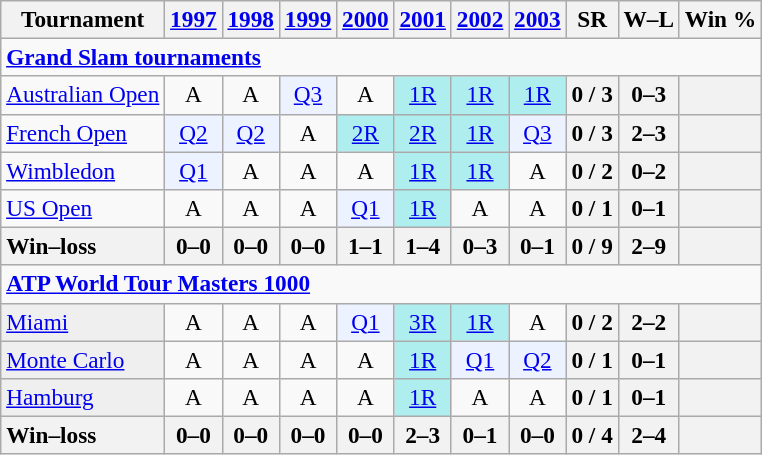<table class=wikitable style=text-align:center;font-size:97%>
<tr>
<th>Tournament</th>
<th><a href='#'>1997</a></th>
<th><a href='#'>1998</a></th>
<th><a href='#'>1999</a></th>
<th><a href='#'>2000</a></th>
<th><a href='#'>2001</a></th>
<th><a href='#'>2002</a></th>
<th><a href='#'>2003</a></th>
<th>SR</th>
<th>W–L</th>
<th>Win %</th>
</tr>
<tr>
<td colspan=20 align=left><a href='#'><strong>Grand Slam tournaments</strong></a></td>
</tr>
<tr>
<td align=left><a href='#'>Australian Open</a></td>
<td>A</td>
<td>A</td>
<td style=background:#ecf2ff><a href='#'>Q3</a></td>
<td>A</td>
<td style=background:#afeeee><a href='#'>1R</a></td>
<td style=background:#afeeee><a href='#'>1R</a></td>
<td style=background:#afeeee><a href='#'>1R</a></td>
<th>0 / 3</th>
<th>0–3</th>
<th></th>
</tr>
<tr>
<td align=left><a href='#'>French Open</a></td>
<td style=background:#ecf2ff><a href='#'>Q2</a></td>
<td style=background:#ecf2ff><a href='#'>Q2</a></td>
<td>A</td>
<td style=background:#afeeee><a href='#'>2R</a></td>
<td style=background:#afeeee><a href='#'>2R</a></td>
<td style=background:#afeeee><a href='#'>1R</a></td>
<td style=background:#ecf2ff><a href='#'>Q3</a></td>
<th>0 / 3</th>
<th>2–3</th>
<th></th>
</tr>
<tr>
<td align=left><a href='#'>Wimbledon</a></td>
<td style=background:#ecf2ff><a href='#'>Q1</a></td>
<td>A</td>
<td>A</td>
<td>A</td>
<td style=background:#afeeee><a href='#'>1R</a></td>
<td style=background:#afeeee><a href='#'>1R</a></td>
<td>A</td>
<th>0 / 2</th>
<th>0–2</th>
<th></th>
</tr>
<tr>
<td align=left><a href='#'>US Open</a></td>
<td>A</td>
<td>A</td>
<td>A</td>
<td style=background:#ecf2ff><a href='#'>Q1</a></td>
<td style=background:#afeeee><a href='#'>1R</a></td>
<td>A</td>
<td>A</td>
<th>0 / 1</th>
<th>0–1</th>
<th></th>
</tr>
<tr>
<th style=text-align:left>Win–loss</th>
<th>0–0</th>
<th>0–0</th>
<th>0–0</th>
<th>1–1</th>
<th>1–4</th>
<th>0–3</th>
<th>0–1</th>
<th>0 / 9</th>
<th>2–9</th>
<th></th>
</tr>
<tr>
<td colspan=20 align=left><strong><a href='#'>ATP World Tour Masters 1000</a></strong></td>
</tr>
<tr>
<td bgcolor=efefef align=left><a href='#'>Miami</a></td>
<td>A</td>
<td>A</td>
<td>A</td>
<td bgcolor=ecf2ff><a href='#'>Q1</a></td>
<td bgcolor=afeeee><a href='#'>3R</a></td>
<td bgcolor=afeeee><a href='#'>1R</a></td>
<td>A</td>
<th>0 / 2</th>
<th>2–2</th>
<th></th>
</tr>
<tr>
<td bgcolor=efefef align=left><a href='#'>Monte Carlo</a></td>
<td>A</td>
<td>A</td>
<td>A</td>
<td>A</td>
<td bgcolor=afeeee><a href='#'>1R</a></td>
<td bgcolor=ecf2ff><a href='#'>Q1</a></td>
<td bgcolor=ecf2ff><a href='#'>Q2</a></td>
<th>0 / 1</th>
<th>0–1</th>
<th></th>
</tr>
<tr>
<td bgcolor=efefef align=left><a href='#'>Hamburg</a></td>
<td>A</td>
<td>A</td>
<td>A</td>
<td>A</td>
<td bgcolor=afeeee><a href='#'>1R</a></td>
<td>A</td>
<td>A</td>
<th>0 / 1</th>
<th>0–1</th>
<th></th>
</tr>
<tr>
<th style=text-align:left>Win–loss</th>
<th>0–0</th>
<th>0–0</th>
<th>0–0</th>
<th>0–0</th>
<th>2–3</th>
<th>0–1</th>
<th>0–0</th>
<th>0 / 4</th>
<th>2–4</th>
<th></th>
</tr>
</table>
